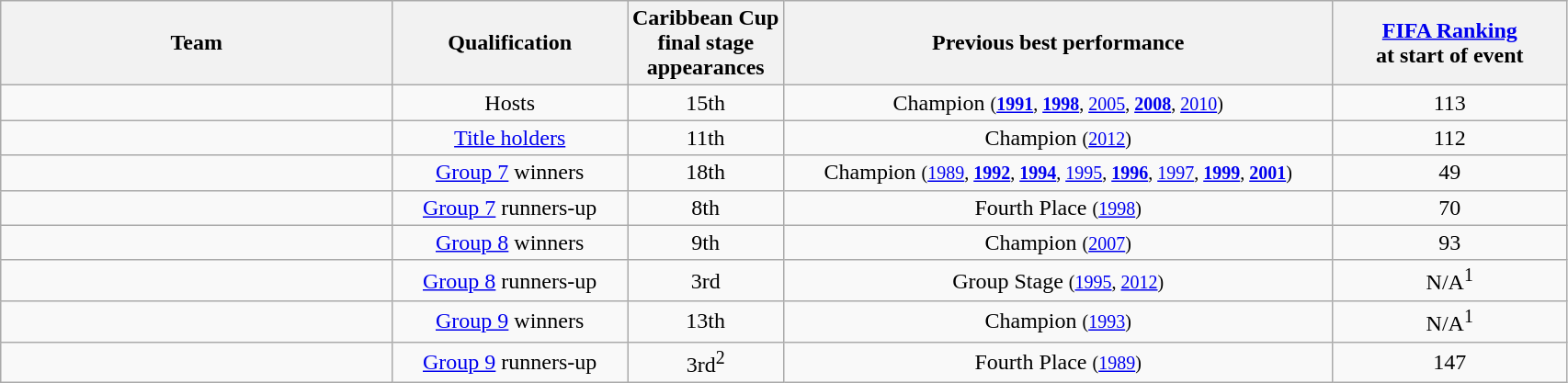<table class="wikitable">
<tr>
<th style="width:25%;">Team</th>
<th style="width:15%;">Qualification</th>
<th style="width:10%;">Caribbean Cup<br>final stage<br>appearances</th>
<th style="width:35%;">Previous best performance</th>
<th style="width:15%;"><a href='#'>FIFA Ranking</a><br>at start of event</th>
</tr>
<tr>
<td align=left></td>
<td align=center>Hosts</td>
<td align=center>15th</td>
<td align=center>Champion <small>(<strong><a href='#'>1991</a></strong>, <strong><a href='#'>1998</a></strong>, <a href='#'>2005</a>, <strong><a href='#'>2008</a></strong>, <a href='#'>2010</a>)</small></td>
<td align=center>113</td>
</tr>
<tr>
<td align=left></td>
<td align=center><a href='#'>Title holders</a></td>
<td align=center>11th</td>
<td align=center>Champion <small>(<a href='#'>2012</a>)</small></td>
<td align=center>112</td>
</tr>
<tr>
<td align=left></td>
<td align=center><a href='#'>Group 7</a> winners</td>
<td align=center>18th</td>
<td align=center>Champion <small>(<a href='#'>1989</a>, <strong><a href='#'>1992</a></strong>, <strong><a href='#'>1994</a></strong>, <a href='#'>1995</a>, <strong><a href='#'>1996</a></strong>, <a href='#'>1997</a>, <strong><a href='#'>1999</a></strong>, <strong><a href='#'>2001</a></strong>)</small></td>
<td align=center>49</td>
</tr>
<tr>
<td align=left></td>
<td align=center><a href='#'>Group 7</a> runners-up</td>
<td align=center>8th</td>
<td align=center>Fourth Place <small>(<a href='#'>1998</a>)</small></td>
<td align=center>70</td>
</tr>
<tr>
<td align=left></td>
<td align=center><a href='#'>Group 8</a> winners</td>
<td align=center>9th</td>
<td align=center>Champion <small>(<a href='#'>2007</a>)</small></td>
<td align=center>93</td>
</tr>
<tr>
<td align=left></td>
<td align=center><a href='#'>Group 8</a> runners-up</td>
<td align=center>3rd</td>
<td align=center>Group Stage <small>(<a href='#'>1995</a>, <a href='#'>2012</a>)</small></td>
<td align=center>N/A<sup>1</sup></td>
</tr>
<tr>
<td align=left></td>
<td align=center><a href='#'>Group 9</a> winners</td>
<td align=center>13th</td>
<td align=center>Champion <small>(<a href='#'>1993</a>)</small></td>
<td align=center>N/A<sup>1</sup></td>
</tr>
<tr>
<td align=left></td>
<td align=center><a href='#'>Group 9</a> runners-up</td>
<td align=center>3rd<sup>2</sup></td>
<td align=center>Fourth Place <small>(<a href='#'>1989</a>)</small></td>
<td align=center>147</td>
</tr>
</table>
